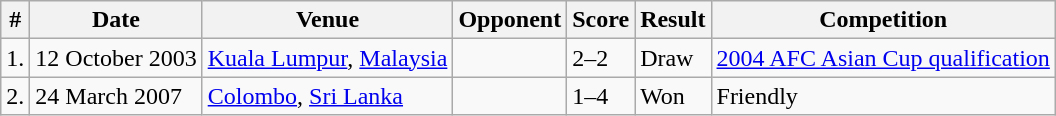<table class="wikitable">
<tr>
<th>#</th>
<th>Date</th>
<th>Venue</th>
<th>Opponent</th>
<th>Score</th>
<th>Result</th>
<th>Competition</th>
</tr>
<tr>
<td>1.</td>
<td>12 October 2003</td>
<td><a href='#'>Kuala Lumpur</a>, <a href='#'>Malaysia</a></td>
<td></td>
<td>2–2</td>
<td>Draw</td>
<td><a href='#'>2004 AFC Asian Cup qualification</a></td>
</tr>
<tr>
<td>2.</td>
<td>24 March 2007</td>
<td><a href='#'>Colombo</a>, <a href='#'>Sri Lanka</a></td>
<td></td>
<td>1–4</td>
<td>Won</td>
<td>Friendly</td>
</tr>
</table>
